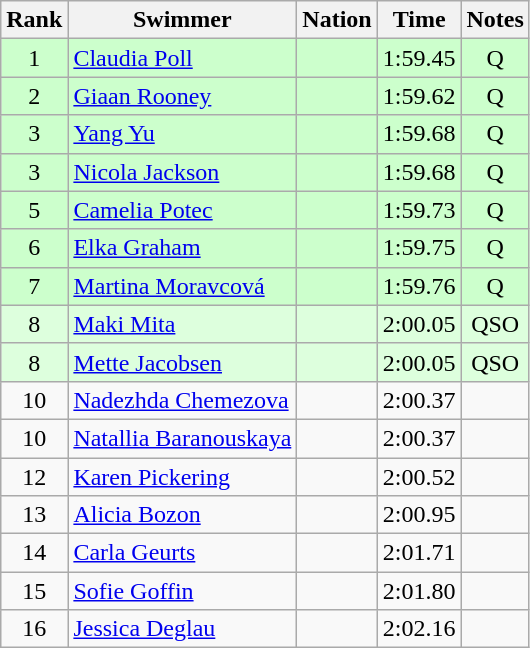<table class="wikitable sortable" style="text-align:center">
<tr>
<th>Rank</th>
<th>Swimmer</th>
<th>Nation</th>
<th>Time</th>
<th>Notes</th>
</tr>
<tr bgcolor=ccffcc>
<td>1</td>
<td align=left><a href='#'>Claudia Poll</a></td>
<td align=left></td>
<td>1:59.45</td>
<td>Q</td>
</tr>
<tr bgcolor=ccffcc>
<td>2</td>
<td align=left><a href='#'>Giaan Rooney</a></td>
<td align=left></td>
<td>1:59.62</td>
<td>Q</td>
</tr>
<tr bgcolor=ccffcc>
<td>3</td>
<td align=left><a href='#'>Yang Yu</a></td>
<td align=left></td>
<td>1:59.68</td>
<td>Q</td>
</tr>
<tr bgcolor=ccffcc>
<td>3</td>
<td align=left><a href='#'>Nicola Jackson</a></td>
<td align=left></td>
<td>1:59.68</td>
<td>Q</td>
</tr>
<tr bgcolor=ccffcc>
<td>5</td>
<td align=left><a href='#'>Camelia Potec</a></td>
<td align=left></td>
<td>1:59.73</td>
<td>Q</td>
</tr>
<tr bgcolor=ccffcc>
<td>6</td>
<td align=left><a href='#'>Elka Graham</a></td>
<td align=left></td>
<td>1:59.75</td>
<td>Q</td>
</tr>
<tr bgcolor=ccffcc>
<td>7</td>
<td align=left><a href='#'>Martina Moravcová</a></td>
<td align=left></td>
<td>1:59.76</td>
<td>Q</td>
</tr>
<tr bgcolor=ddffdd>
<td>8</td>
<td align=left><a href='#'>Maki Mita</a></td>
<td align=left></td>
<td>2:00.05</td>
<td>QSO</td>
</tr>
<tr bgcolor=ddffdd>
<td>8</td>
<td align=left><a href='#'>Mette Jacobsen</a></td>
<td align=left></td>
<td>2:00.05</td>
<td>QSO</td>
</tr>
<tr>
<td>10</td>
<td align=left><a href='#'>Nadezhda Chemezova</a></td>
<td align=left></td>
<td>2:00.37</td>
<td></td>
</tr>
<tr>
<td>10</td>
<td align=left><a href='#'>Natallia Baranouskaya</a></td>
<td align=left></td>
<td>2:00.37</td>
<td></td>
</tr>
<tr>
<td>12</td>
<td align=left><a href='#'>Karen Pickering</a></td>
<td align=left></td>
<td>2:00.52</td>
<td></td>
</tr>
<tr>
<td>13</td>
<td align=left><a href='#'>Alicia Bozon</a></td>
<td align=left></td>
<td>2:00.95</td>
<td></td>
</tr>
<tr>
<td>14</td>
<td align=left><a href='#'>Carla Geurts</a></td>
<td align=left></td>
<td>2:01.71</td>
<td></td>
</tr>
<tr>
<td>15</td>
<td align=left><a href='#'>Sofie Goffin</a></td>
<td align=left></td>
<td>2:01.80</td>
<td></td>
</tr>
<tr>
<td>16</td>
<td align=left><a href='#'>Jessica Deglau</a></td>
<td align=left></td>
<td>2:02.16</td>
<td></td>
</tr>
</table>
